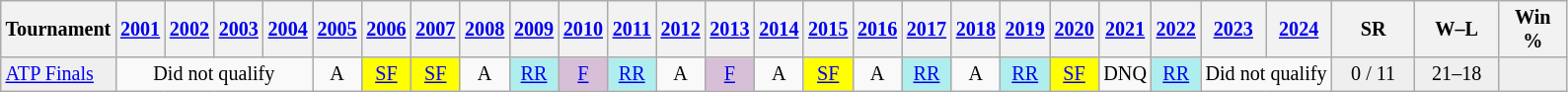<table class=wikitable style=text-align:center;font-size:84%>
<tr>
<th>Tournament</th>
<th><a href='#'>2001</a></th>
<th><a href='#'>2002</a></th>
<th><a href='#'>2003</a></th>
<th><a href='#'>2004</a></th>
<th><a href='#'>2005</a></th>
<th><a href='#'>2006</a></th>
<th><a href='#'>2007</a></th>
<th><a href='#'>2008</a></th>
<th><a href='#'>2009</a></th>
<th><a href='#'>2010</a></th>
<th><a href='#'>2011</a></th>
<th><a href='#'>2012</a></th>
<th><a href='#'>2013</a></th>
<th><a href='#'>2014</a></th>
<th><a href='#'>2015</a></th>
<th><a href='#'>2016</a></th>
<th><a href='#'>2017</a></th>
<th><a href='#'>2018</a></th>
<th><a href='#'>2019</a></th>
<th><a href='#'>2020</a></th>
<th><a href='#'>2021</a></th>
<th><a href='#'>2022</a></th>
<th><a href='#'>2023</a></th>
<th><a href='#'>2024</a></th>
<th width=50>SR</th>
<th width=50>W–L</th>
<th width=40>Win %</th>
</tr>
<tr>
<td style="background:#efefef; text-align:left;"><a href='#'>ATP Finals</a></td>
<td colspan="4">Did not qualify</td>
<td>A</td>
<td style="background:yellow;"><a href='#'>SF</a></td>
<td style="background:yellow;"><a href='#'>SF</a></td>
<td>A</td>
<td style="background:#afeeee;"><a href='#'>RR</a></td>
<td style="background:thistle;"><a href='#'>F</a></td>
<td style="background:#afeeee;"><a href='#'>RR</a></td>
<td>A</td>
<td style="background:thistle;"><a href='#'>F</a></td>
<td>A</td>
<td style="background:yellow;"><a href='#'>SF</a></td>
<td>A</td>
<td style="background:#afeeee;"><a href='#'>RR</a></td>
<td>A</td>
<td style="background:#afeeee;"><a href='#'>RR</a></td>
<td style="background:yellow;"><a href='#'>SF</a></td>
<td>DNQ</td>
<td style="background:#afeeee;"><a href='#'>RR</a></td>
<td colspan="2">Did not qualify</td>
<td style="background:#efefef;">0 / 11</td>
<td style="background:#efefef;">21–18</td>
<td style="background:#efefef;"></td>
</tr>
</table>
